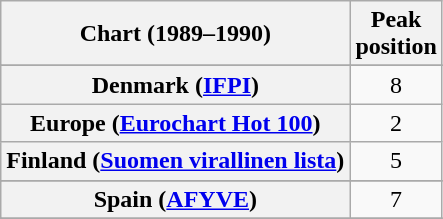<table class="wikitable sortable plainrowheaders" style="text-align:center">
<tr>
<th scope="col">Chart (1989–1990)</th>
<th scope="col">Peak<br>position</th>
</tr>
<tr>
</tr>
<tr>
</tr>
<tr>
</tr>
<tr>
</tr>
<tr>
</tr>
<tr>
<th scope="row">Denmark (<a href='#'>IFPI</a>)</th>
<td>8</td>
</tr>
<tr>
<th scope="row">Europe (<a href='#'>Eurochart Hot 100</a>)</th>
<td>2</td>
</tr>
<tr>
<th scope="row">Finland (<a href='#'>Suomen virallinen lista</a>)</th>
<td>5</td>
</tr>
<tr>
</tr>
<tr>
</tr>
<tr>
</tr>
<tr>
</tr>
<tr>
</tr>
<tr>
</tr>
<tr>
<th scope="row">Spain (<a href='#'>AFYVE</a>)</th>
<td>7</td>
</tr>
<tr>
</tr>
<tr>
</tr>
<tr>
</tr>
<tr>
</tr>
<tr>
</tr>
<tr>
</tr>
<tr>
</tr>
</table>
